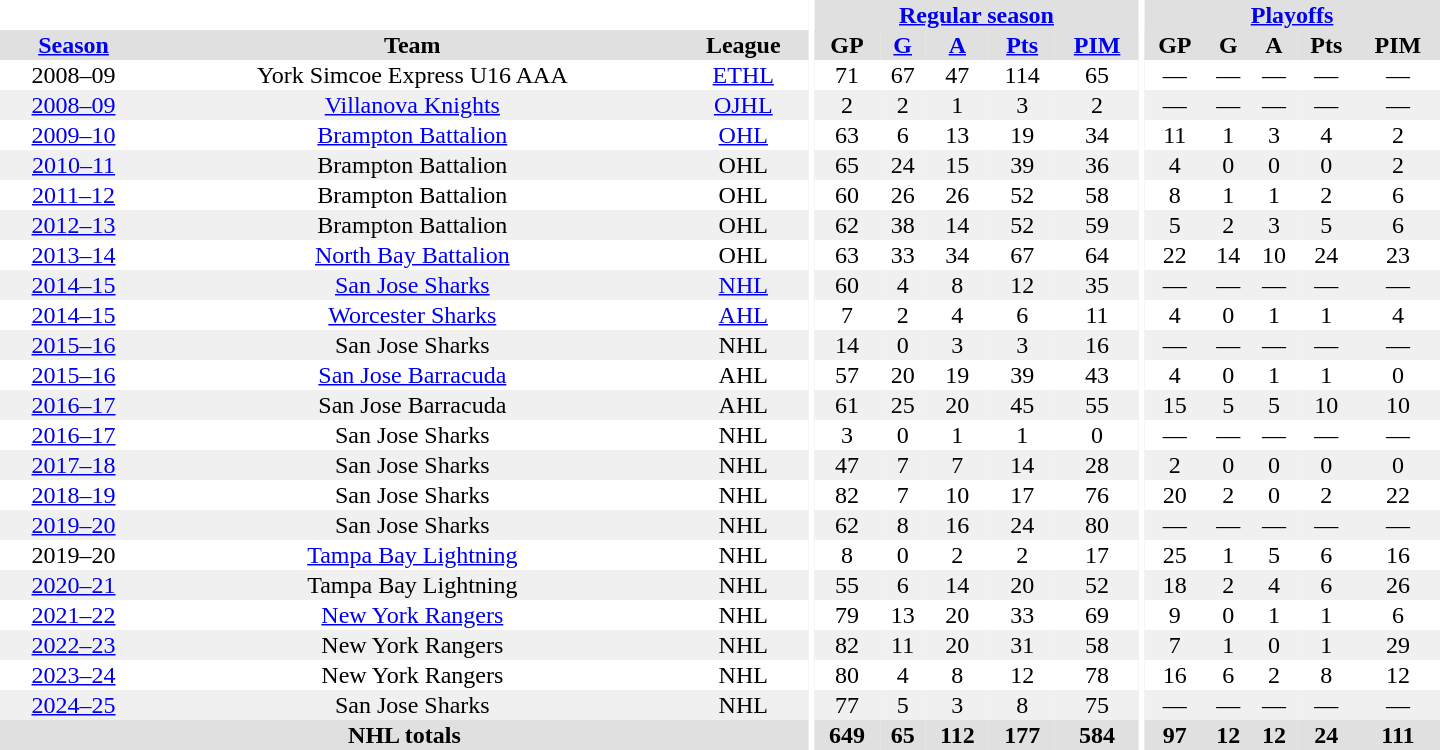<table border="0" cellpadding="1" cellspacing="0" style="text-align:center; width:60em">
<tr bgcolor="#e0e0e0">
<th colspan="3" bgcolor="#ffffff"></th>
<th rowspan="99" bgcolor="#ffffff"></th>
<th colspan="5"><a href='#'>Regular season</a></th>
<th rowspan="99" bgcolor="#ffffff"></th>
<th colspan="5"><a href='#'>Playoffs</a></th>
</tr>
<tr bgcolor="#e0e0e0">
<th><a href='#'>Season</a></th>
<th>Team</th>
<th>League</th>
<th>GP</th>
<th><a href='#'>G</a></th>
<th><a href='#'>A</a></th>
<th><a href='#'>Pts</a></th>
<th><a href='#'>PIM</a></th>
<th>GP</th>
<th>G</th>
<th>A</th>
<th>Pts</th>
<th>PIM</th>
</tr>
<tr>
<td>2008–09</td>
<td>York Simcoe Express U16 AAA</td>
<td><a href='#'>ETHL</a></td>
<td>71</td>
<td>67</td>
<td>47</td>
<td>114</td>
<td>65</td>
<td>—</td>
<td>—</td>
<td>—</td>
<td>—</td>
<td>—</td>
</tr>
<tr style="background:#f0f0f0;">
<td><a href='#'>2008–09</a></td>
<td><a href='#'>Villanova Knights</a></td>
<td><a href='#'>OJHL</a></td>
<td>2</td>
<td>2</td>
<td>1</td>
<td>3</td>
<td>2</td>
<td>—</td>
<td>—</td>
<td>—</td>
<td>—</td>
<td>—</td>
</tr>
<tr>
<td><a href='#'>2009–10</a></td>
<td><a href='#'>Brampton Battalion</a></td>
<td><a href='#'>OHL</a></td>
<td>63</td>
<td>6</td>
<td>13</td>
<td>19</td>
<td>34</td>
<td>11</td>
<td>1</td>
<td>3</td>
<td>4</td>
<td>2</td>
</tr>
<tr style="background:#f0f0f0;">
<td><a href='#'>2010–11</a></td>
<td>Brampton Battalion</td>
<td>OHL</td>
<td>65</td>
<td>24</td>
<td>15</td>
<td>39</td>
<td>36</td>
<td>4</td>
<td>0</td>
<td>0</td>
<td>0</td>
<td>2</td>
</tr>
<tr>
<td><a href='#'>2011–12</a></td>
<td>Brampton Battalion</td>
<td>OHL</td>
<td>60</td>
<td>26</td>
<td>26</td>
<td>52</td>
<td>58</td>
<td>8</td>
<td>1</td>
<td>1</td>
<td>2</td>
<td>6</td>
</tr>
<tr style="background:#f0f0f0;">
<td><a href='#'>2012–13</a></td>
<td>Brampton Battalion</td>
<td>OHL</td>
<td>62</td>
<td>38</td>
<td>14</td>
<td>52</td>
<td>59</td>
<td>5</td>
<td>2</td>
<td>3</td>
<td>5</td>
<td>6</td>
</tr>
<tr>
<td><a href='#'>2013–14</a></td>
<td><a href='#'>North Bay Battalion</a></td>
<td>OHL</td>
<td>63</td>
<td>33</td>
<td>34</td>
<td>67</td>
<td>64</td>
<td>22</td>
<td>14</td>
<td>10</td>
<td>24</td>
<td>23</td>
</tr>
<tr style="background:#f0f0f0;">
<td><a href='#'>2014–15</a></td>
<td><a href='#'>San Jose Sharks</a></td>
<td><a href='#'>NHL</a></td>
<td>60</td>
<td>4</td>
<td>8</td>
<td>12</td>
<td>35</td>
<td>—</td>
<td>—</td>
<td>—</td>
<td>—</td>
<td>—</td>
</tr>
<tr>
<td><a href='#'>2014–15</a></td>
<td><a href='#'>Worcester Sharks</a></td>
<td><a href='#'>AHL</a></td>
<td>7</td>
<td>2</td>
<td>4</td>
<td>6</td>
<td>11</td>
<td>4</td>
<td>0</td>
<td>1</td>
<td>1</td>
<td>4</td>
</tr>
<tr style="background:#f0f0f0;">
<td><a href='#'>2015–16</a></td>
<td>San Jose Sharks</td>
<td>NHL</td>
<td>14</td>
<td>0</td>
<td>3</td>
<td>3</td>
<td>16</td>
<td>—</td>
<td>—</td>
<td>—</td>
<td>—</td>
<td>—</td>
</tr>
<tr>
<td><a href='#'>2015–16</a></td>
<td><a href='#'>San Jose Barracuda</a></td>
<td>AHL</td>
<td>57</td>
<td>20</td>
<td>19</td>
<td>39</td>
<td>43</td>
<td>4</td>
<td>0</td>
<td>1</td>
<td>1</td>
<td>0</td>
</tr>
<tr style="background:#f0f0f0;">
<td><a href='#'>2016–17</a></td>
<td>San Jose Barracuda</td>
<td>AHL</td>
<td>61</td>
<td>25</td>
<td>20</td>
<td>45</td>
<td>55</td>
<td>15</td>
<td>5</td>
<td>5</td>
<td>10</td>
<td>10</td>
</tr>
<tr>
<td><a href='#'>2016–17</a></td>
<td>San Jose Sharks</td>
<td>NHL</td>
<td>3</td>
<td>0</td>
<td>1</td>
<td>1</td>
<td>0</td>
<td>—</td>
<td>—</td>
<td>—</td>
<td>—</td>
<td>—</td>
</tr>
<tr style="background:#f0f0f0;">
<td><a href='#'>2017–18</a></td>
<td>San Jose Sharks</td>
<td>NHL</td>
<td>47</td>
<td>7</td>
<td>7</td>
<td>14</td>
<td>28</td>
<td>2</td>
<td>0</td>
<td>0</td>
<td>0</td>
<td>0</td>
</tr>
<tr>
<td><a href='#'>2018–19</a></td>
<td>San Jose Sharks</td>
<td>NHL</td>
<td>82</td>
<td>7</td>
<td>10</td>
<td>17</td>
<td>76</td>
<td>20</td>
<td>2</td>
<td>0</td>
<td>2</td>
<td>22</td>
</tr>
<tr style="background:#f0f0f0;">
<td><a href='#'>2019–20</a></td>
<td>San Jose Sharks</td>
<td>NHL</td>
<td>62</td>
<td>8</td>
<td>16</td>
<td>24</td>
<td>80</td>
<td>—</td>
<td>—</td>
<td>—</td>
<td>—</td>
<td>—</td>
</tr>
<tr>
<td>2019–20</td>
<td><a href='#'>Tampa Bay Lightning</a></td>
<td>NHL</td>
<td>8</td>
<td>0</td>
<td>2</td>
<td>2</td>
<td>17</td>
<td>25</td>
<td>1</td>
<td>5</td>
<td>6</td>
<td>16</td>
</tr>
<tr style="background:#f0f0f0;">
<td><a href='#'>2020–21</a></td>
<td>Tampa Bay Lightning</td>
<td>NHL</td>
<td>55</td>
<td>6</td>
<td>14</td>
<td>20</td>
<td>52</td>
<td>18</td>
<td>2</td>
<td>4</td>
<td>6</td>
<td>26</td>
</tr>
<tr>
<td><a href='#'>2021–22</a></td>
<td><a href='#'>New York Rangers</a></td>
<td>NHL</td>
<td>79</td>
<td>13</td>
<td>20</td>
<td>33</td>
<td>69</td>
<td>9</td>
<td>0</td>
<td>1</td>
<td>1</td>
<td>6</td>
</tr>
<tr style="background:#f0f0f0;">
<td><a href='#'>2022–23</a></td>
<td>New York Rangers</td>
<td>NHL</td>
<td>82</td>
<td>11</td>
<td>20</td>
<td>31</td>
<td>58</td>
<td>7</td>
<td>1</td>
<td>0</td>
<td>1</td>
<td>29</td>
</tr>
<tr>
<td><a href='#'>2023–24</a></td>
<td>New York Rangers</td>
<td>NHL</td>
<td>80</td>
<td>4</td>
<td>8</td>
<td>12</td>
<td>78</td>
<td>16</td>
<td>6</td>
<td>2</td>
<td>8</td>
<td>12</td>
</tr>
<tr style="background:#f0f0f0;">
<td><a href='#'>2024–25</a></td>
<td>San Jose Sharks</td>
<td>NHL</td>
<td>77</td>
<td>5</td>
<td>3</td>
<td>8</td>
<td>75</td>
<td>—</td>
<td>—</td>
<td>—</td>
<td>—</td>
<td>—</td>
</tr>
<tr bgcolor="#e0e0e0">
<th colspan="3">NHL totals</th>
<th>649</th>
<th>65</th>
<th>112</th>
<th>177</th>
<th>584</th>
<th>97</th>
<th>12</th>
<th>12</th>
<th>24</th>
<th>111</th>
</tr>
</table>
